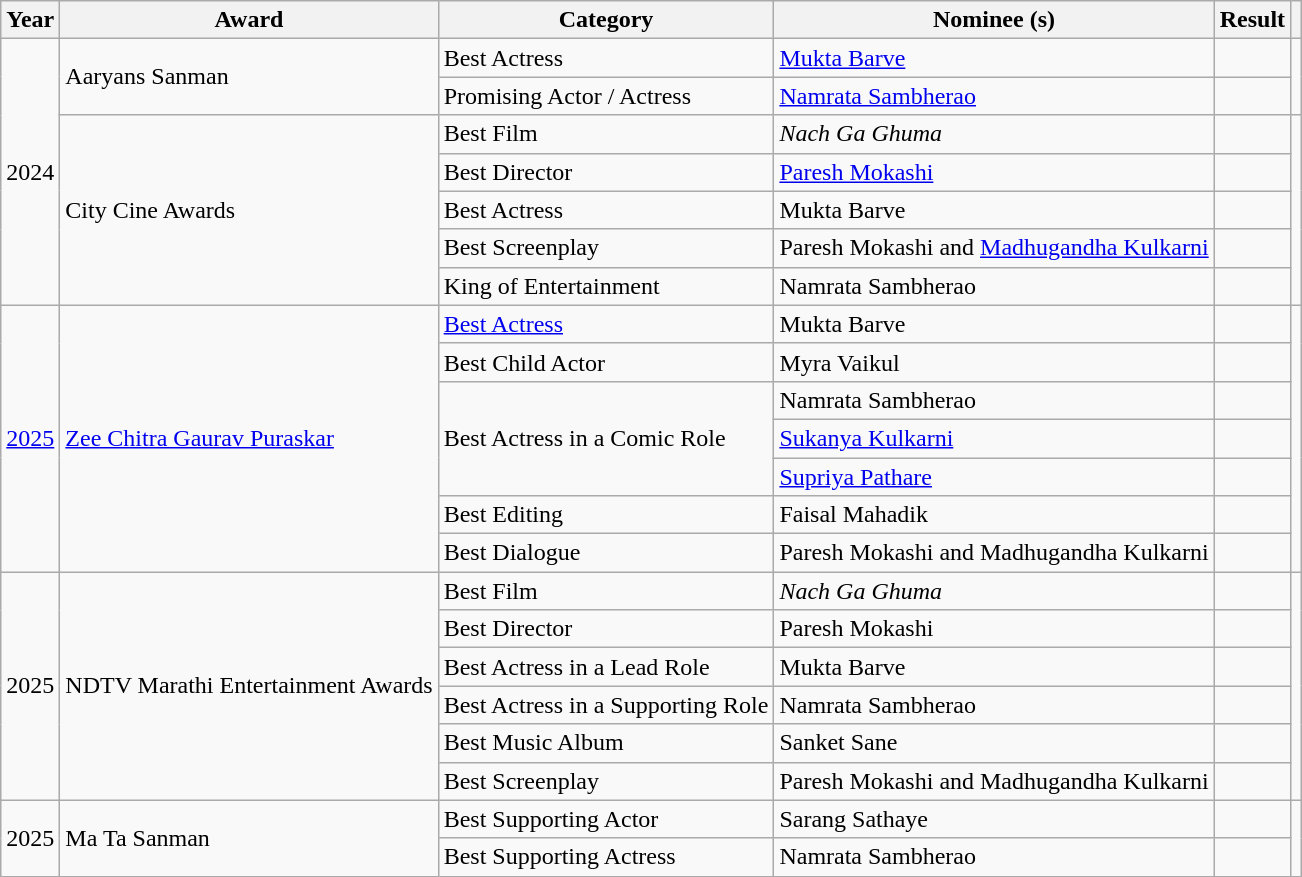<table class="wikitable">
<tr>
<th>Year</th>
<th>Award</th>
<th>Category</th>
<th>Nominee (s)</th>
<th>Result</th>
<th></th>
</tr>
<tr>
<td rowspan="7">2024</td>
<td rowspan="2">Aaryans Sanman</td>
<td>Best Actress</td>
<td><a href='#'>Mukta Barve</a></td>
<td></td>
<td rowspan="2"></td>
</tr>
<tr>
<td>Promising Actor / Actress</td>
<td><a href='#'>Namrata Sambherao</a></td>
<td></td>
</tr>
<tr>
<td rowspan="5">City Cine Awards</td>
<td>Best Film</td>
<td><em>Nach Ga Ghuma</em></td>
<td></td>
<td rowspan="5"></td>
</tr>
<tr>
<td>Best Director</td>
<td><a href='#'>Paresh Mokashi</a></td>
<td></td>
</tr>
<tr>
<td>Best Actress</td>
<td>Mukta Barve</td>
<td></td>
</tr>
<tr>
<td>Best Screenplay</td>
<td>Paresh Mokashi and <a href='#'>Madhugandha Kulkarni</a></td>
<td></td>
</tr>
<tr>
<td>King of Entertainment</td>
<td>Namrata Sambherao</td>
<td></td>
</tr>
<tr>
<td rowspan="7"><a href='#'>2025</a></td>
<td rowspan="7"><a href='#'>Zee Chitra Gaurav Puraskar</a></td>
<td><a href='#'>Best Actress</a></td>
<td>Mukta Barve</td>
<td></td>
<td rowspan="7"></td>
</tr>
<tr>
<td>Best Child Actor</td>
<td>Myra Vaikul</td>
<td></td>
</tr>
<tr>
<td rowspan="3">Best Actress in a Comic Role</td>
<td>Namrata Sambherao</td>
<td></td>
</tr>
<tr>
<td><a href='#'>Sukanya Kulkarni</a></td>
<td></td>
</tr>
<tr>
<td><a href='#'>Supriya Pathare</a></td>
<td></td>
</tr>
<tr>
<td>Best Editing</td>
<td>Faisal Mahadik</td>
<td></td>
</tr>
<tr>
<td>Best Dialogue</td>
<td>Paresh Mokashi and Madhugandha Kulkarni</td>
<td></td>
</tr>
<tr>
<td rowspan="6">2025</td>
<td rowspan="6">NDTV Marathi Entertainment Awards</td>
<td>Best Film</td>
<td><em>Nach Ga Ghuma</em></td>
<td></td>
<td rowspan="6"></td>
</tr>
<tr>
<td>Best Director</td>
<td>Paresh Mokashi</td>
<td></td>
</tr>
<tr>
<td>Best Actress in a Lead Role</td>
<td>Mukta Barve</td>
<td></td>
</tr>
<tr>
<td>Best Actress in a Supporting Role</td>
<td>Namrata Sambherao</td>
<td></td>
</tr>
<tr>
<td>Best Music Album</td>
<td>Sanket Sane</td>
<td></td>
</tr>
<tr>
<td>Best Screenplay</td>
<td>Paresh Mokashi and Madhugandha Kulkarni</td>
<td></td>
</tr>
<tr>
<td rowspan="2">2025</td>
<td rowspan="2">Ma Ta Sanman</td>
<td>Best Supporting Actor</td>
<td>Sarang Sathaye</td>
<td></td>
<td rowspan="2"></td>
</tr>
<tr>
<td>Best Supporting Actress</td>
<td>Namrata Sambherao</td>
<td></td>
</tr>
</table>
